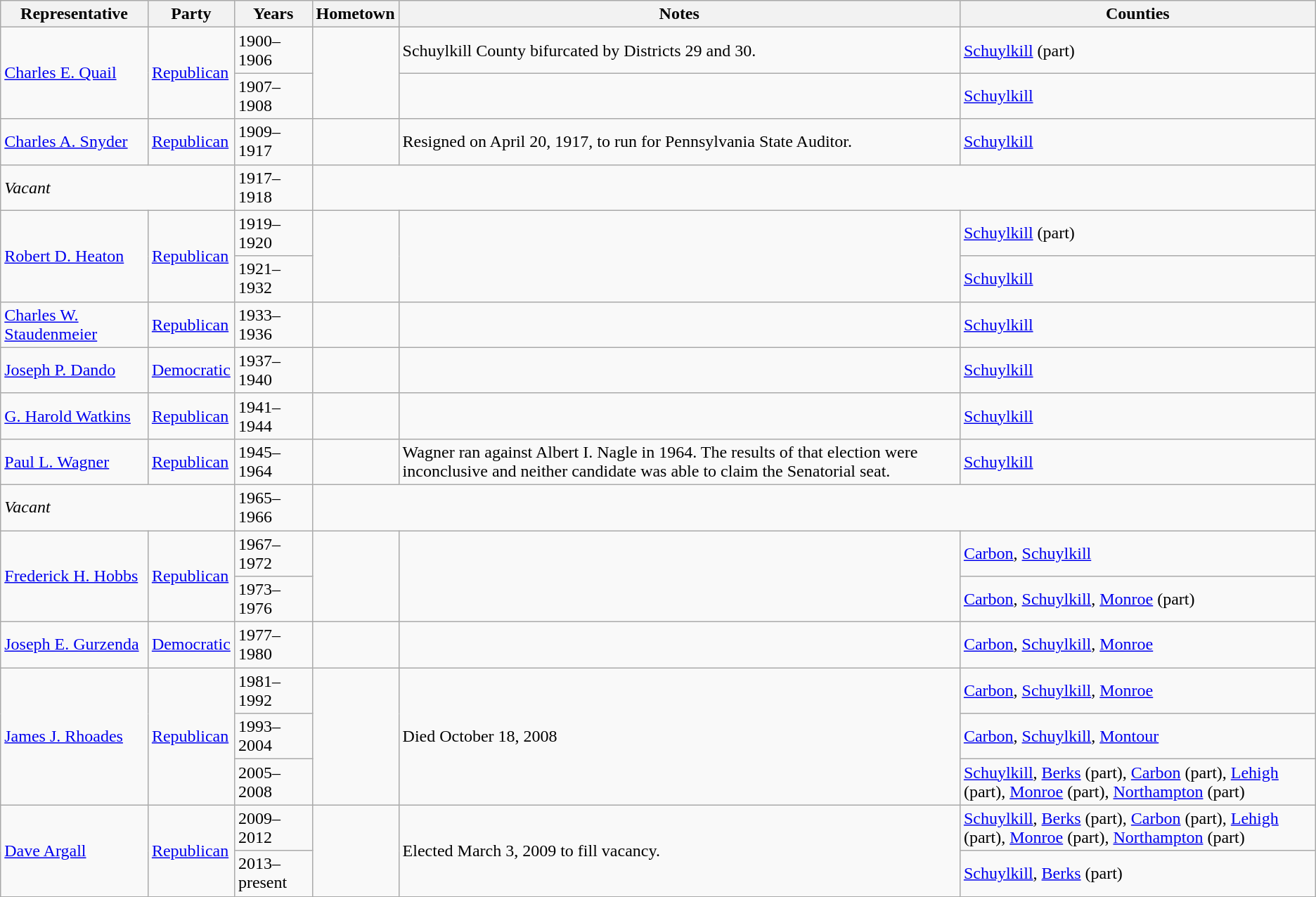<table class=wikitable>
<tr valign=bottom>
<th>Representative</th>
<th>Party</th>
<th>Years</th>
<th>Hometown</th>
<th>Notes</th>
<th>Counties</th>
</tr>
<tr>
<td rowspan=2><a href='#'>Charles E. Quail</a></td>
<td rowspan=2><a href='#'>Republican</a></td>
<td>1900–1906</td>
<td rowspan=2> </td>
<td>Schuylkill County bifurcated by Districts 29 and 30.</td>
<td><a href='#'>Schuylkill</a> (part)</td>
</tr>
<tr>
<td>1907–1908</td>
<td> </td>
<td><a href='#'>Schuylkill</a></td>
</tr>
<tr>
<td><a href='#'>Charles A. Snyder</a></td>
<td><a href='#'>Republican</a></td>
<td>1909–1917</td>
<td></td>
<td>Resigned on April 20, 1917, to run for Pennsylvania State Auditor.</td>
<td><a href='#'>Schuylkill</a></td>
</tr>
<tr>
<td colspan=2><em>Vacant</em></td>
<td>1917–1918</td>
<td colspan=3> </td>
</tr>
<tr>
<td rowspan=2><a href='#'>Robert D. Heaton</a></td>
<td rowspan=2><a href='#'>Republican</a></td>
<td>1919–1920</td>
<td rowspan=2> </td>
<td rowspan=2> </td>
<td><a href='#'>Schuylkill</a> (part)</td>
</tr>
<tr>
<td>1921–1932</td>
<td><a href='#'>Schuylkill</a></td>
</tr>
<tr>
<td><a href='#'>Charles W. Staudenmeier</a></td>
<td><a href='#'>Republican</a></td>
<td>1933–1936</td>
<td></td>
<td></td>
<td><a href='#'>Schuylkill</a></td>
</tr>
<tr>
<td><a href='#'>Joseph P. Dando</a></td>
<td><a href='#'>Democratic</a></td>
<td>1937–1940</td>
<td></td>
<td></td>
<td><a href='#'>Schuylkill</a></td>
</tr>
<tr>
<td><a href='#'>G. Harold Watkins</a></td>
<td><a href='#'>Republican</a></td>
<td>1941–1944</td>
<td></td>
<td></td>
<td><a href='#'>Schuylkill</a></td>
</tr>
<tr>
<td><a href='#'>Paul L. Wagner</a></td>
<td><a href='#'>Republican</a></td>
<td>1945–1964</td>
<td></td>
<td>Wagner ran against Albert I. Nagle in 1964. The results of that election were inconclusive and neither candidate was able to claim the Senatorial seat.</td>
<td><a href='#'>Schuylkill</a></td>
</tr>
<tr>
<td colspan=2><em>Vacant</em></td>
<td>1965–1966</td>
<td colspan=3> </td>
</tr>
<tr>
<td rowspan=2><a href='#'>Frederick H. Hobbs</a></td>
<td rowspan=2><a href='#'>Republican</a></td>
<td>1967–1972</td>
<td rowspan=2> </td>
<td rowspan=2> </td>
<td><a href='#'>Carbon</a>, <a href='#'>Schuylkill</a></td>
</tr>
<tr>
<td>1973–1976</td>
<td><a href='#'>Carbon</a>, <a href='#'>Schuylkill</a>, <a href='#'>Monroe</a> (part)</td>
</tr>
<tr>
<td><a href='#'>Joseph E. Gurzenda</a></td>
<td><a href='#'>Democratic</a></td>
<td>1977–1980</td>
<td></td>
<td></td>
<td><a href='#'>Carbon</a>, <a href='#'>Schuylkill</a>, <a href='#'>Monroe</a></td>
</tr>
<tr>
<td rowspan=3><a href='#'>James J. Rhoades</a></td>
<td rowspan=3><a href='#'>Republican</a></td>
<td>1981–1992</td>
<td rowspan=3> </td>
<td rowspan=3>Died October 18, 2008</td>
<td><a href='#'>Carbon</a>, <a href='#'>Schuylkill</a>, <a href='#'>Monroe</a></td>
</tr>
<tr>
<td>1993–2004</td>
<td><a href='#'>Carbon</a>, <a href='#'>Schuylkill</a>, <a href='#'>Montour</a></td>
</tr>
<tr>
<td>2005–2008</td>
<td><a href='#'>Schuylkill</a>, <a href='#'>Berks</a> (part), <a href='#'>Carbon</a> (part), <a href='#'>Lehigh</a> (part), <a href='#'>Monroe</a> (part), <a href='#'>Northampton</a> (part)</td>
</tr>
<tr>
<td rowspan=2><a href='#'>Dave Argall</a></td>
<td rowspan=2><a href='#'>Republican</a></td>
<td>2009–2012</td>
<td rowspan=2> </td>
<td rowspan=2>Elected March 3, 2009 to fill vacancy.</td>
<td><a href='#'>Schuylkill</a>, <a href='#'>Berks</a> (part), <a href='#'>Carbon</a> (part), <a href='#'>Lehigh</a> (part), <a href='#'>Monroe</a> (part), <a href='#'>Northampton</a> (part)</td>
</tr>
<tr>
<td>2013–present</td>
<td><a href='#'>Schuylkill</a>, <a href='#'>Berks</a> (part)</td>
</tr>
</table>
